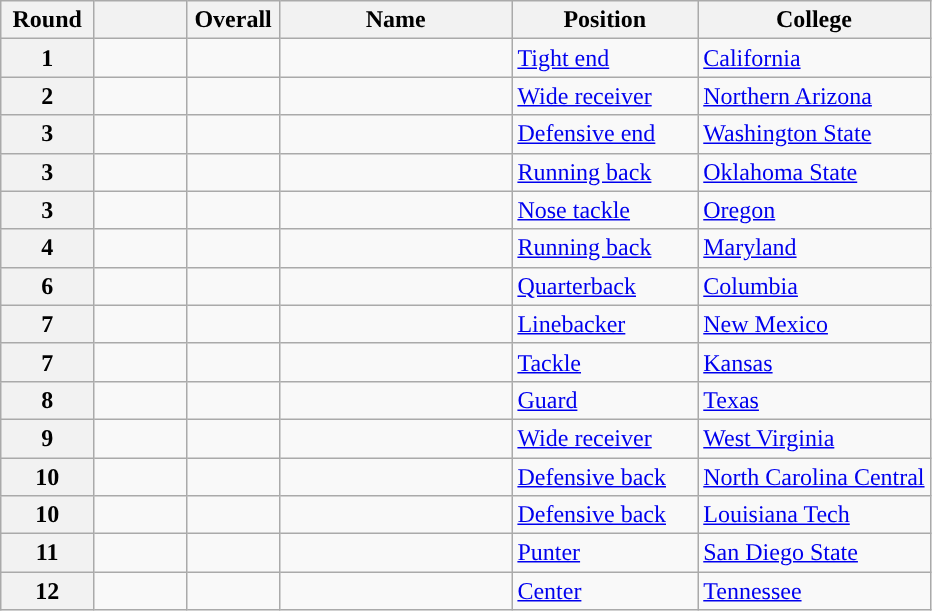<table class="wikitable sortable">
<tr>
<th scope="col" style="width: 10%;">Round</th>
<th scope="col" style="width: 10%;"></th>
<th scope="col" style="width: 10%;">Overall</th>
<th scope="col" style="width: 25%;">Name</th>
<th scope="col" style="width: 20%;">Position</th>
<th scope="col" style="width: 25%;">College</th>
</tr>
<tr>
<th scope="row">1</th>
<td></td>
<td></td>
<td></td>
<td><a href='#'>Tight end</a></td>
<td><a href='#'>California</a></td>
</tr>
<tr>
<th scope="row">2</th>
<td></td>
<td></td>
<td></td>
<td><a href='#'>Wide receiver</a></td>
<td><a href='#'>Northern Arizona</a></td>
</tr>
<tr>
<th scope="row">3</th>
<td></td>
<td></td>
<td></td>
<td><a href='#'>Defensive end</a></td>
<td><a href='#'>Washington State</a></td>
</tr>
<tr>
<th scope="row">3</th>
<td></td>
<td></td>
<td></td>
<td><a href='#'>Running back</a></td>
<td><a href='#'>Oklahoma State</a></td>
</tr>
<tr>
<th scope="row">3</th>
<td></td>
<td></td>
<td></td>
<td><a href='#'>Nose tackle</a></td>
<td><a href='#'>Oregon</a></td>
</tr>
<tr>
<th scope="row">4</th>
<td></td>
<td></td>
<td></td>
<td><a href='#'>Running back</a></td>
<td><a href='#'>Maryland</a></td>
</tr>
<tr>
<th scope="row">6</th>
<td></td>
<td></td>
<td></td>
<td><a href='#'>Quarterback</a></td>
<td><a href='#'>Columbia</a></td>
</tr>
<tr>
<th scope="row">7</th>
<td></td>
<td></td>
<td></td>
<td><a href='#'>Linebacker</a></td>
<td><a href='#'>New Mexico</a></td>
</tr>
<tr>
<th scope="row">7</th>
<td></td>
<td></td>
<td></td>
<td><a href='#'>Tackle</a></td>
<td><a href='#'>Kansas</a></td>
</tr>
<tr>
<th scope="row">8</th>
<td></td>
<td></td>
<td></td>
<td><a href='#'>Guard</a></td>
<td><a href='#'>Texas</a></td>
</tr>
<tr>
<th scope="row">9</th>
<td></td>
<td></td>
<td></td>
<td><a href='#'>Wide receiver</a></td>
<td><a href='#'>West Virginia</a></td>
</tr>
<tr>
<th scope="row">10</th>
<td></td>
<td></td>
<td></td>
<td><a href='#'>Defensive back</a></td>
<td><a href='#'>North Carolina Central</a></td>
</tr>
<tr>
<th scope="row">10</th>
<td></td>
<td></td>
<td></td>
<td><a href='#'>Defensive back</a></td>
<td><a href='#'>Louisiana Tech</a></td>
</tr>
<tr>
<th scope="row">11</th>
<td></td>
<td></td>
<td></td>
<td><a href='#'>Punter</a></td>
<td><a href='#'>San Diego State</a></td>
</tr>
<tr>
<th scope="row">12</th>
<td></td>
<td></td>
<td></td>
<td><a href='#'>Center</a></td>
<td><a href='#'>Tennessee</a></td>
</tr>
</table>
